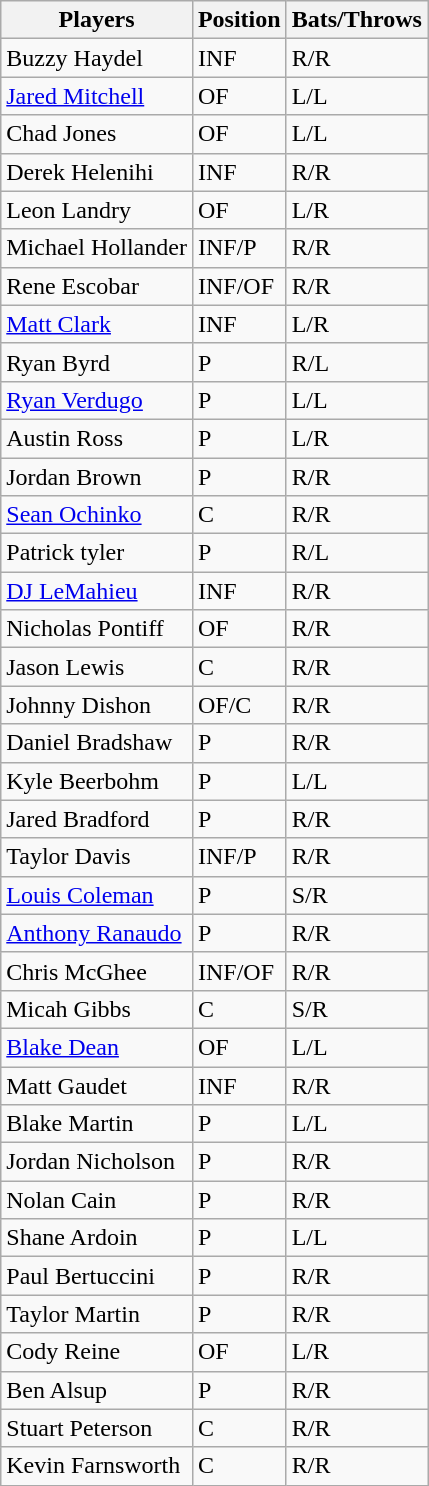<table class="wikitable">
<tr>
<th>Players</th>
<th>Position</th>
<th>Bats/Throws</th>
</tr>
<tr>
<td>Buzzy Haydel</td>
<td>INF</td>
<td>R/R</td>
</tr>
<tr>
<td><a href='#'>Jared Mitchell</a></td>
<td>OF</td>
<td>L/L</td>
</tr>
<tr>
<td>Chad Jones</td>
<td>OF</td>
<td>L/L</td>
</tr>
<tr>
<td>Derek Helenihi</td>
<td>INF</td>
<td>R/R</td>
</tr>
<tr>
<td>Leon Landry</td>
<td>OF</td>
<td>L/R</td>
</tr>
<tr>
<td>Michael Hollander</td>
<td>INF/P</td>
<td>R/R</td>
</tr>
<tr>
<td>Rene Escobar</td>
<td>INF/OF</td>
<td>R/R</td>
</tr>
<tr>
<td><a href='#'>Matt Clark</a></td>
<td>INF</td>
<td>L/R</td>
</tr>
<tr>
<td>Ryan Byrd</td>
<td>P</td>
<td>R/L</td>
</tr>
<tr>
<td><a href='#'>Ryan Verdugo</a></td>
<td>P</td>
<td>L/L</td>
</tr>
<tr>
<td>Austin Ross</td>
<td>P</td>
<td>L/R</td>
</tr>
<tr>
<td>Jordan Brown</td>
<td>P</td>
<td>R/R</td>
</tr>
<tr>
<td><a href='#'>Sean Ochinko</a></td>
<td>C</td>
<td>R/R</td>
</tr>
<tr>
<td>Patrick tyler</td>
<td>P</td>
<td>R/L</td>
</tr>
<tr>
<td><a href='#'>DJ LeMahieu</a></td>
<td>INF</td>
<td>R/R</td>
</tr>
<tr>
<td>Nicholas Pontiff</td>
<td>OF</td>
<td>R/R</td>
</tr>
<tr>
<td>Jason Lewis</td>
<td>C</td>
<td>R/R</td>
</tr>
<tr>
<td>Johnny Dishon</td>
<td>OF/C</td>
<td>R/R</td>
</tr>
<tr>
<td>Daniel Bradshaw</td>
<td>P</td>
<td>R/R</td>
</tr>
<tr>
<td>Kyle Beerbohm</td>
<td>P</td>
<td>L/L</td>
</tr>
<tr>
<td>Jared Bradford</td>
<td>P</td>
<td>R/R</td>
</tr>
<tr>
<td>Taylor Davis</td>
<td>INF/P</td>
<td>R/R</td>
</tr>
<tr>
<td><a href='#'>Louis Coleman</a></td>
<td>P</td>
<td>S/R</td>
</tr>
<tr>
<td><a href='#'>Anthony Ranaudo</a></td>
<td>P</td>
<td>R/R</td>
</tr>
<tr>
<td>Chris McGhee</td>
<td>INF/OF</td>
<td>R/R</td>
</tr>
<tr>
<td>Micah Gibbs</td>
<td>C</td>
<td>S/R</td>
</tr>
<tr>
<td><a href='#'>Blake Dean</a></td>
<td>OF</td>
<td>L/L</td>
</tr>
<tr>
<td>Matt Gaudet</td>
<td>INF</td>
<td>R/R</td>
</tr>
<tr>
<td>Blake Martin</td>
<td>P</td>
<td>L/L</td>
</tr>
<tr>
<td>Jordan Nicholson</td>
<td>P</td>
<td>R/R</td>
</tr>
<tr>
<td>Nolan Cain</td>
<td>P</td>
<td>R/R</td>
</tr>
<tr>
<td>Shane Ardoin</td>
<td>P</td>
<td>L/L</td>
</tr>
<tr>
<td>Paul Bertuccini</td>
<td>P</td>
<td>R/R</td>
</tr>
<tr>
<td>Taylor Martin</td>
<td>P</td>
<td>R/R</td>
</tr>
<tr>
<td>Cody Reine</td>
<td>OF</td>
<td>L/R</td>
</tr>
<tr>
<td>Ben Alsup</td>
<td>P</td>
<td>R/R</td>
</tr>
<tr>
<td>Stuart Peterson</td>
<td>C</td>
<td>R/R</td>
</tr>
<tr>
<td>Kevin Farnsworth</td>
<td>C</td>
<td>R/R</td>
</tr>
</table>
